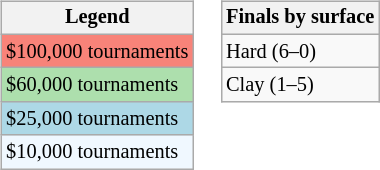<table>
<tr valign=top>
<td><br><table class=wikitable style=font-size:85%>
<tr>
<th>Legend</th>
</tr>
<tr style="background:#f88379;">
<td>$100,000 tournaments</td>
</tr>
<tr style="background:#addfad;">
<td>$60,000 tournaments</td>
</tr>
<tr style="background:lightblue;">
<td>$25,000 tournaments</td>
</tr>
<tr style="background:#f0f8ff;">
<td>$10,000 tournaments</td>
</tr>
</table>
</td>
<td><br><table class=wikitable style=font-size:85%>
<tr>
<th>Finals by surface</th>
</tr>
<tr>
<td>Hard (6–0)</td>
</tr>
<tr>
<td>Clay (1–5)</td>
</tr>
</table>
</td>
</tr>
</table>
